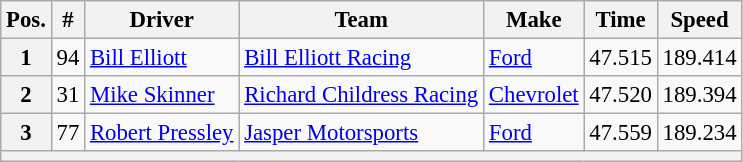<table class="wikitable" style="font-size:95%">
<tr>
<th>Pos.</th>
<th>#</th>
<th>Driver</th>
<th>Team</th>
<th>Make</th>
<th>Time</th>
<th>Speed</th>
</tr>
<tr>
<th>1</th>
<td>94</td>
<td><a href='#'>Bill Elliott</a></td>
<td><a href='#'>Bill Elliott Racing</a></td>
<td><a href='#'>Ford</a></td>
<td>47.515</td>
<td>189.414</td>
</tr>
<tr>
<th>2</th>
<td>31</td>
<td><a href='#'>Mike Skinner</a></td>
<td><a href='#'>Richard Childress Racing</a></td>
<td><a href='#'>Chevrolet</a></td>
<td>47.520</td>
<td>189.394</td>
</tr>
<tr>
<th>3</th>
<td>77</td>
<td><a href='#'>Robert Pressley</a></td>
<td><a href='#'>Jasper Motorsports</a></td>
<td><a href='#'>Ford</a></td>
<td>47.559</td>
<td>189.234</td>
</tr>
<tr>
<th colspan="7"></th>
</tr>
</table>
